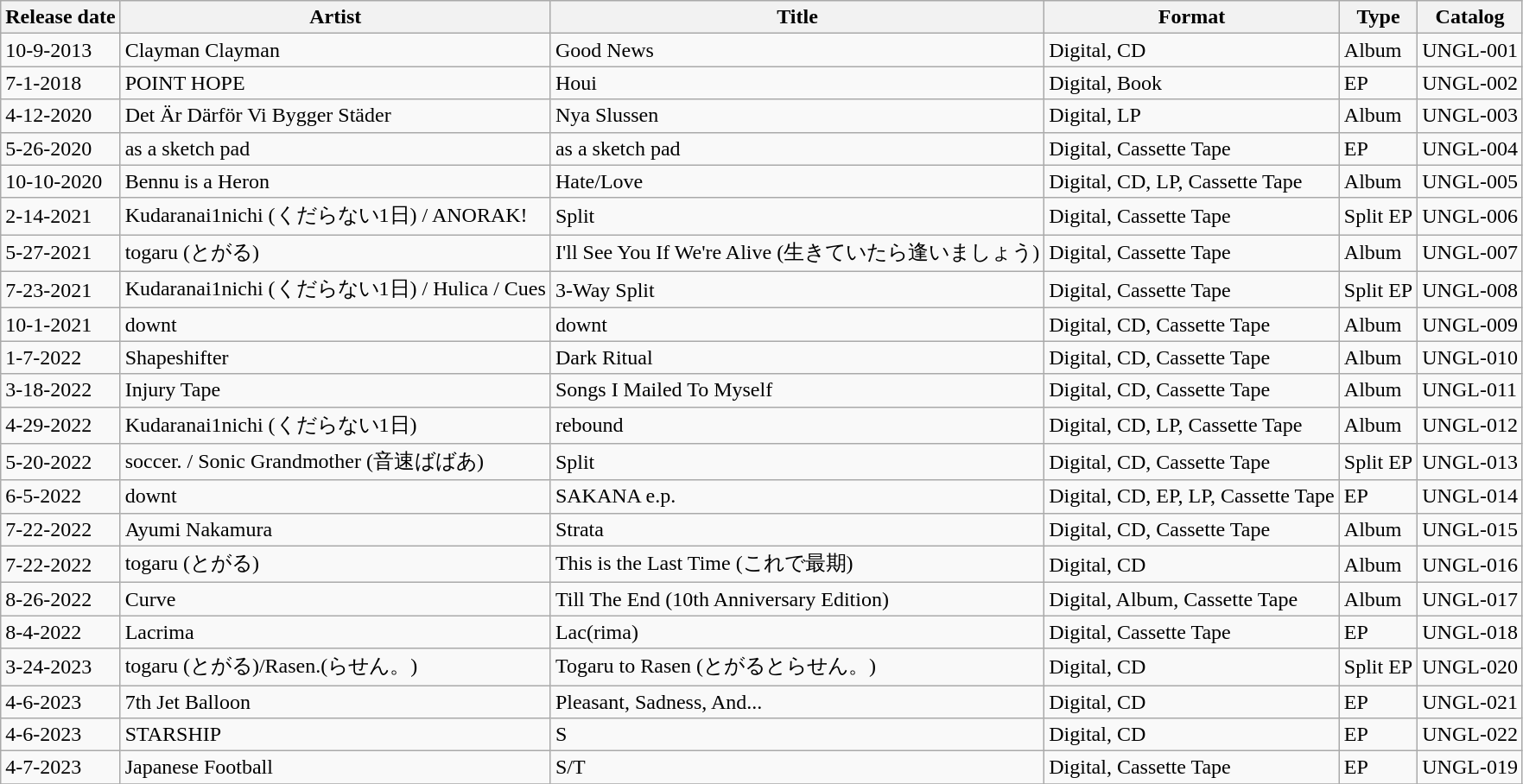<table class="wikitable sortable">
<tr>
<th>Release date</th>
<th>Artist</th>
<th>Title</th>
<th>Format</th>
<th>Type</th>
<th>Catalog</th>
</tr>
<tr>
<td>10-9-2013</td>
<td>Clayman Clayman</td>
<td>Good News</td>
<td>Digital, CD</td>
<td>Album</td>
<td>UNGL-001</td>
</tr>
<tr>
<td>7-1-2018</td>
<td>POINT HOPE</td>
<td>Houi</td>
<td>Digital, Book</td>
<td>EP</td>
<td>UNGL-002</td>
</tr>
<tr>
<td>4-12-2020</td>
<td>Det Är Därför Vi Bygger Städer</td>
<td>Nya Slussen</td>
<td>Digital, LP</td>
<td>Album</td>
<td>UNGL-003</td>
</tr>
<tr>
<td>5-26-2020</td>
<td>as a sketch pad</td>
<td>as a sketch pad</td>
<td>Digital, Cassette Tape</td>
<td>EP</td>
<td>UNGL-004</td>
</tr>
<tr>
<td>10-10-2020</td>
<td>Bennu is a Heron</td>
<td>Hate/Love</td>
<td>Digital, CD, LP, Cassette Tape</td>
<td>Album</td>
<td>UNGL-005</td>
</tr>
<tr>
<td>2-14-2021</td>
<td>Kudaranai1nichi (くだらない1日) / ANORAK!</td>
<td>Split</td>
<td>Digital, Cassette Tape</td>
<td>Split EP</td>
<td>UNGL-006</td>
</tr>
<tr>
<td>5-27-2021</td>
<td>togaru (とがる)</td>
<td>I'll See You If We're Alive (生きていたら逢いましょう)</td>
<td>Digital, Cassette Tape</td>
<td>Album</td>
<td>UNGL-007</td>
</tr>
<tr>
<td>7-23-2021</td>
<td>Kudaranai1nichi (くだらない1日) / Hulica / Cues</td>
<td>3-Way Split</td>
<td>Digital, Cassette Tape</td>
<td>Split EP</td>
<td>UNGL-008</td>
</tr>
<tr>
<td>10-1-2021</td>
<td>downt</td>
<td>downt</td>
<td>Digital, CD, Cassette Tape</td>
<td>Album</td>
<td>UNGL-009</td>
</tr>
<tr>
<td>1-7-2022</td>
<td>Shapeshifter</td>
<td>Dark Ritual</td>
<td>Digital, CD, Cassette Tape</td>
<td>Album</td>
<td>UNGL-010</td>
</tr>
<tr>
<td>3-18-2022</td>
<td>Injury Tape</td>
<td>Songs I Mailed To Myself</td>
<td>Digital, CD, Cassette Tape</td>
<td>Album</td>
<td>UNGL-011</td>
</tr>
<tr>
<td>4-29-2022</td>
<td>Kudaranai1nichi (くだらない1日)</td>
<td>rebound</td>
<td>Digital, CD, LP, Cassette Tape</td>
<td>Album</td>
<td>UNGL-012</td>
</tr>
<tr>
<td>5-20-2022</td>
<td>soccer. /  Sonic Grandmother (音速ばばあ)</td>
<td>Split</td>
<td>Digital, CD, Cassette Tape</td>
<td>Split EP</td>
<td>UNGL-013</td>
</tr>
<tr>
<td>6-5-2022</td>
<td>downt</td>
<td>SAKANA e.p.</td>
<td>Digital, CD, EP, LP, Cassette Tape</td>
<td>EP</td>
<td>UNGL-014</td>
</tr>
<tr>
<td>7-22-2022</td>
<td>Ayumi Nakamura</td>
<td>Strata</td>
<td>Digital, CD, Cassette Tape</td>
<td>Album</td>
<td>UNGL-015</td>
</tr>
<tr>
<td>7-22-2022</td>
<td>togaru (とがる)</td>
<td>This is the Last Time (これで最期)</td>
<td>Digital, CD</td>
<td>Album</td>
<td>UNGL-016</td>
</tr>
<tr>
<td>8-26-2022</td>
<td>Curve</td>
<td>Till The End (10th Anniversary Edition)</td>
<td>Digital, Album, Cassette Tape</td>
<td>Album</td>
<td>UNGL-017</td>
</tr>
<tr>
<td>8-4-2022</td>
<td>Lacrima</td>
<td>Lac(rima)</td>
<td>Digital, Cassette Tape</td>
<td>EP</td>
<td>UNGL-018</td>
</tr>
<tr>
<td>3-24-2023</td>
<td>togaru (とがる)/Rasen.(らせん。)</td>
<td>Togaru to Rasen (とがるとらせん。)</td>
<td>Digital, CD</td>
<td>Split EP</td>
<td>UNGL-020</td>
</tr>
<tr>
<td>4-6-2023</td>
<td>7th Jet Balloon</td>
<td>Pleasant, Sadness, And...</td>
<td>Digital, CD</td>
<td>EP</td>
<td>UNGL-021</td>
</tr>
<tr>
<td>4-6-2023</td>
<td>STARSHIP</td>
<td>S</td>
<td>Digital, CD</td>
<td>EP</td>
<td>UNGL-022</td>
</tr>
<tr>
<td>4-7-2023</td>
<td>Japanese Football</td>
<td>S/T</td>
<td>Digital, Cassette Tape</td>
<td>EP</td>
<td>UNGL-019</td>
</tr>
<tr>
</tr>
</table>
